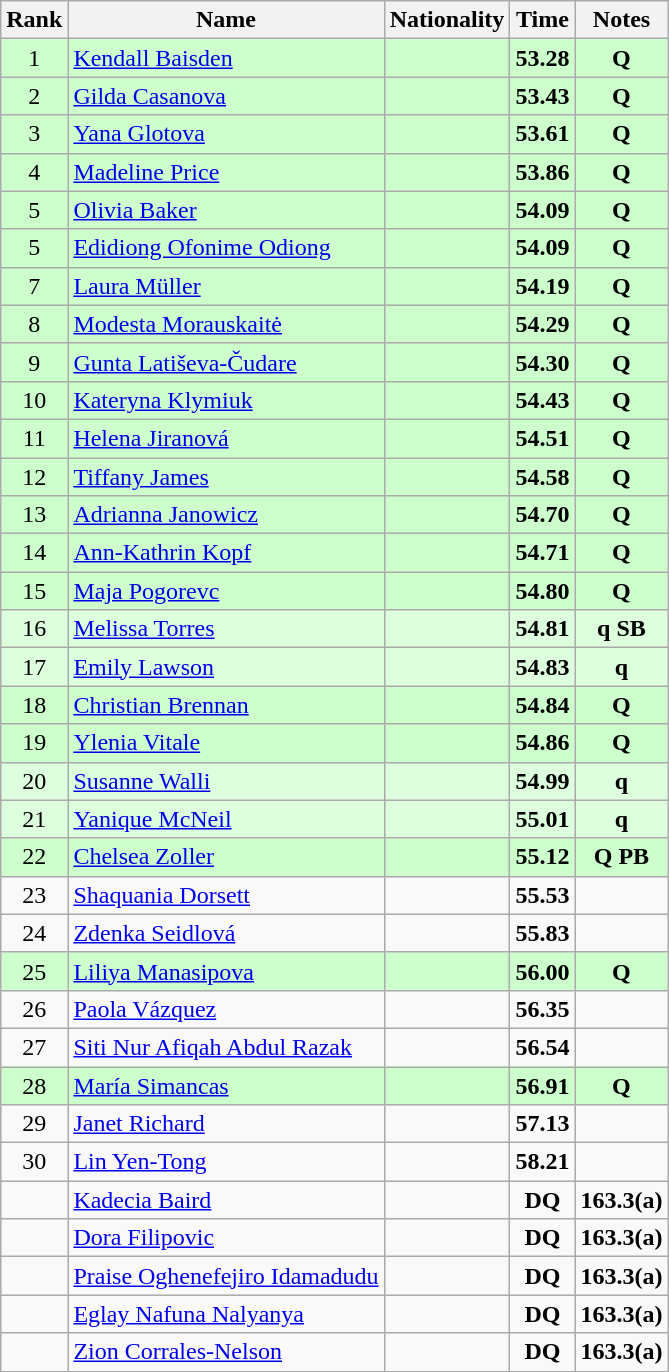<table class="wikitable sortable" style="text-align:center">
<tr>
<th>Rank</th>
<th>Name</th>
<th>Nationality</th>
<th>Time</th>
<th>Notes</th>
</tr>
<tr bgcolor=ccffcc>
<td>1</td>
<td align=left><a href='#'>Kendall Baisden</a></td>
<td align=left></td>
<td><strong>53.28</strong></td>
<td><strong>Q</strong></td>
</tr>
<tr bgcolor=ccffcc>
<td>2</td>
<td align=left><a href='#'>Gilda Casanova</a></td>
<td align=left></td>
<td><strong>53.43</strong></td>
<td><strong>Q</strong></td>
</tr>
<tr bgcolor=ccffcc>
<td>3</td>
<td align=left><a href='#'>Yana Glotova</a></td>
<td align=left></td>
<td><strong>53.61</strong></td>
<td><strong>Q</strong></td>
</tr>
<tr bgcolor=ccffcc>
<td>4</td>
<td align=left><a href='#'>Madeline Price</a></td>
<td align=left></td>
<td><strong>53.86</strong></td>
<td><strong>Q</strong></td>
</tr>
<tr bgcolor=ccffcc>
<td>5</td>
<td align=left><a href='#'>Olivia Baker</a></td>
<td align=left></td>
<td><strong>54.09</strong></td>
<td><strong>Q</strong></td>
</tr>
<tr bgcolor=ccffcc>
<td>5</td>
<td align=left><a href='#'>Edidiong Ofonime Odiong</a></td>
<td align=left></td>
<td><strong>54.09</strong></td>
<td><strong>Q</strong></td>
</tr>
<tr bgcolor=ccffcc>
<td>7</td>
<td align=left><a href='#'>Laura Müller</a></td>
<td align=left></td>
<td><strong>54.19</strong></td>
<td><strong>Q</strong></td>
</tr>
<tr bgcolor=ccffcc>
<td>8</td>
<td align=left><a href='#'>Modesta Morauskaitė</a></td>
<td align=left></td>
<td><strong>54.29</strong></td>
<td><strong>Q</strong></td>
</tr>
<tr bgcolor=ccffcc>
<td>9</td>
<td align=left><a href='#'>Gunta Latiševa-Čudare</a></td>
<td align=left></td>
<td><strong>54.30</strong></td>
<td><strong>Q</strong></td>
</tr>
<tr bgcolor=ccffcc>
<td>10</td>
<td align=left><a href='#'>Kateryna Klymiuk</a></td>
<td align=left></td>
<td><strong>54.43</strong></td>
<td><strong>Q</strong></td>
</tr>
<tr bgcolor=ccffcc>
<td>11</td>
<td align=left><a href='#'>Helena Jiranová</a></td>
<td align=left></td>
<td><strong>54.51</strong></td>
<td><strong>Q</strong></td>
</tr>
<tr bgcolor=ccffcc>
<td>12</td>
<td align=left><a href='#'>Tiffany James</a></td>
<td align=left></td>
<td><strong>54.58</strong></td>
<td><strong>Q</strong></td>
</tr>
<tr bgcolor=ccffcc>
<td>13</td>
<td align=left><a href='#'>Adrianna Janowicz</a></td>
<td align=left></td>
<td><strong>54.70</strong></td>
<td><strong>Q</strong></td>
</tr>
<tr bgcolor=ccffcc>
<td>14</td>
<td align=left><a href='#'>Ann-Kathrin Kopf</a></td>
<td align=left></td>
<td><strong>54.71</strong></td>
<td><strong>Q</strong></td>
</tr>
<tr bgcolor=ccffcc>
<td>15</td>
<td align=left><a href='#'>Maja Pogorevc</a></td>
<td align=left></td>
<td><strong>54.80</strong></td>
<td><strong>Q</strong></td>
</tr>
<tr bgcolor=ddffdd>
<td>16</td>
<td align=left><a href='#'>Melissa Torres</a></td>
<td align=left></td>
<td><strong>54.81</strong></td>
<td><strong>q SB</strong></td>
</tr>
<tr bgcolor=ddffdd>
<td>17</td>
<td align=left><a href='#'>Emily Lawson</a></td>
<td align=left></td>
<td><strong>54.83</strong></td>
<td><strong>q</strong></td>
</tr>
<tr bgcolor=ccffcc>
<td>18</td>
<td align=left><a href='#'>Christian Brennan</a></td>
<td align=left></td>
<td><strong>54.84</strong></td>
<td><strong>Q</strong></td>
</tr>
<tr bgcolor=ccffcc>
<td>19</td>
<td align=left><a href='#'>Ylenia Vitale</a></td>
<td align=left></td>
<td><strong>54.86</strong></td>
<td><strong>Q</strong></td>
</tr>
<tr bgcolor=ddffdd>
<td>20</td>
<td align=left><a href='#'>Susanne Walli</a></td>
<td align=left></td>
<td><strong>54.99</strong></td>
<td><strong>q</strong></td>
</tr>
<tr bgcolor=ddffdd>
<td>21</td>
<td align=left><a href='#'>Yanique McNeil</a></td>
<td align=left></td>
<td><strong>55.01</strong></td>
<td><strong>q</strong></td>
</tr>
<tr bgcolor=ccffcc>
<td>22</td>
<td align=left><a href='#'>Chelsea Zoller</a></td>
<td align=left></td>
<td><strong>55.12</strong></td>
<td><strong>Q PB</strong></td>
</tr>
<tr>
<td>23</td>
<td align=left><a href='#'>Shaquania Dorsett</a></td>
<td align=left></td>
<td><strong>55.53</strong></td>
<td></td>
</tr>
<tr>
<td>24</td>
<td align=left><a href='#'>Zdenka Seidlová</a></td>
<td align=left></td>
<td><strong>55.83</strong></td>
<td></td>
</tr>
<tr bgcolor=ccffcc>
<td>25</td>
<td align=left><a href='#'>Liliya Manasipova</a></td>
<td align=left></td>
<td><strong>56.00</strong></td>
<td><strong>Q</strong></td>
</tr>
<tr>
<td>26</td>
<td align=left><a href='#'>Paola Vázquez</a></td>
<td align=left></td>
<td><strong>56.35</strong></td>
<td></td>
</tr>
<tr>
<td>27</td>
<td align=left><a href='#'>Siti Nur Afiqah Abdul Razak</a></td>
<td align=left></td>
<td><strong>56.54</strong></td>
<td></td>
</tr>
<tr bgcolor=ccffcc>
<td>28</td>
<td align=left><a href='#'>María Simancas</a></td>
<td align=left></td>
<td><strong>56.91</strong></td>
<td><strong>Q</strong></td>
</tr>
<tr>
<td>29</td>
<td align=left><a href='#'>Janet Richard</a></td>
<td align=left></td>
<td><strong>57.13</strong></td>
<td></td>
</tr>
<tr>
<td>30</td>
<td align=left><a href='#'>Lin Yen-Tong</a></td>
<td align=left></td>
<td><strong>58.21</strong></td>
<td></td>
</tr>
<tr>
<td></td>
<td align=left><a href='#'>Kadecia Baird</a></td>
<td align=left></td>
<td><strong>DQ</strong></td>
<td><strong>163.3(a)</strong></td>
</tr>
<tr>
<td></td>
<td align=left><a href='#'>Dora Filipovic</a></td>
<td align=left></td>
<td><strong>DQ</strong></td>
<td><strong>163.3(a)</strong></td>
</tr>
<tr>
<td></td>
<td align=left><a href='#'>Praise Oghenefejiro Idamadudu</a></td>
<td align=left></td>
<td><strong>DQ</strong></td>
<td><strong>163.3(a)</strong></td>
</tr>
<tr>
<td></td>
<td align=left><a href='#'>Eglay Nafuna Nalyanya</a></td>
<td align=left></td>
<td><strong>DQ</strong></td>
<td><strong>163.3(a)</strong></td>
</tr>
<tr>
<td></td>
<td align=left><a href='#'>Zion Corrales-Nelson</a></td>
<td align=left></td>
<td><strong>DQ</strong></td>
<td><strong>163.3(a)</strong></td>
</tr>
</table>
